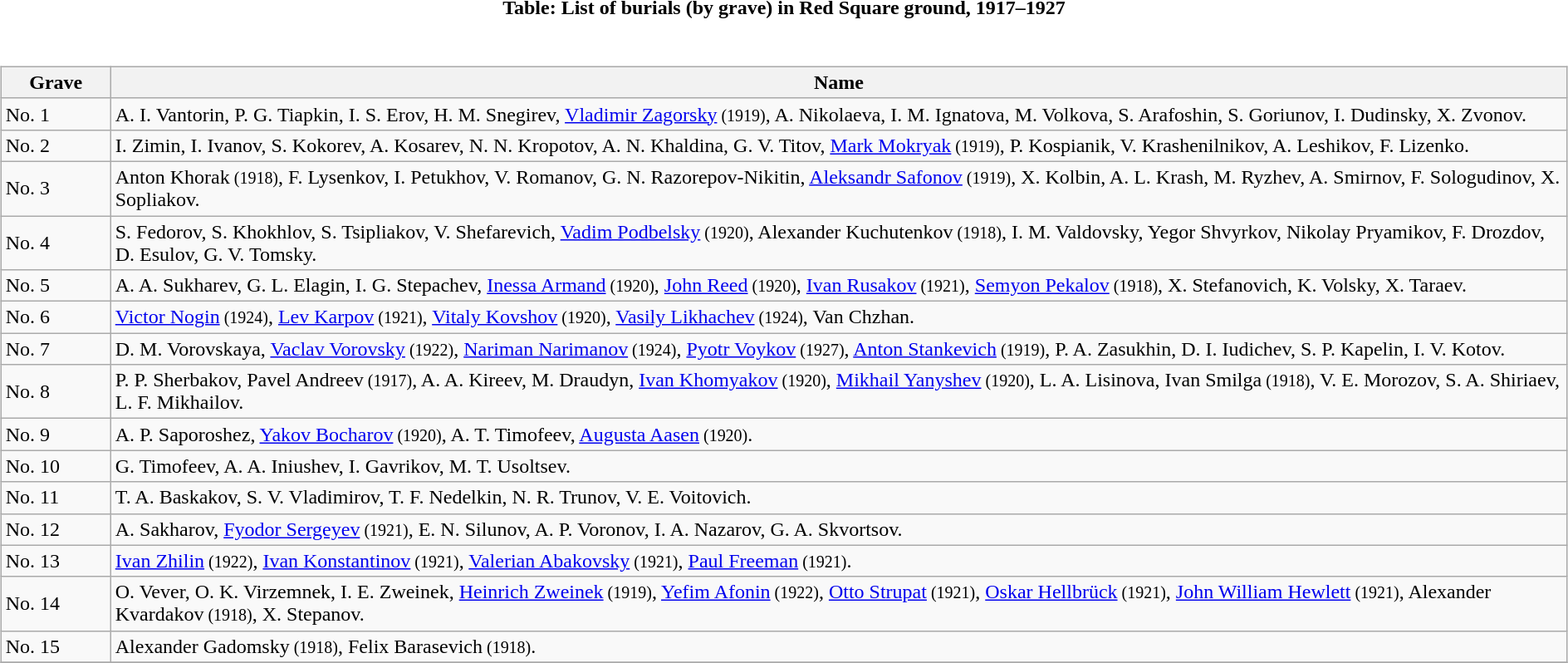<table class="toccolours collapsible collapsed" width=100%>
<tr>
<th>Table: List of burials (by grave) in Red Square ground, 1917–1927</th>
</tr>
<tr>
<td><br><table class="wikitable sortable" width=100%>
<tr>
<th width=7%>Grave</th>
<th>Name</th>
</tr>
<tr>
<td>No. 1</td>
<td>A. I. Vantorin, P. G. Tiapkin, I. S. Erov, H. M. Snegirev, <a href='#'>Vladimir Zagorsky</a><small> (1919)</small>, A. Nikolaeva, I. M. Ignatova, M. Volkova, S. Arafoshin, S. Goriunov, I. Dudinsky, X. Zvonov.</td>
</tr>
<tr>
<td>No. 2</td>
<td>I. Zimin, I. Ivanov, S. Kokorev, A. Kosarev, N. N. Kropotov, A. N. Khaldina, G. V. Titov, <a href='#'>Mark Mokryak</a><small> (1919)</small>, P. Kospianik, V. Krashenilnikov, A. Leshikov, F. Lizenko.</td>
</tr>
<tr>
<td>No. 3</td>
<td>Anton Khorak<small> (1918)</small>, F. Lysenkov, I. Petukhov, V. Romanov, G. N. Razorepov-Nikitin, <a href='#'>Aleksandr Safonov</a><small> (1919)</small>, X. Kolbin, A. L. Krash, M. Ryzhev, A. Smirnov, F. Sologudinov, X. Sopliakov.</td>
</tr>
<tr>
<td>No. 4</td>
<td>S. Fedorov, S. Khokhlov, S. Tsipliakov, V. Shefarevich, <a href='#'>Vadim Podbelsky</a><small> (1920)</small>, Alexander Kuchutenkov<small> (1918)</small>, I. M. Valdovsky, Yegor Shvyrkov, Nikolay Pryamikov, F. Drozdov, D. Esulov, G. V. Tomsky.</td>
</tr>
<tr>
<td>No. 5</td>
<td>A. A. Sukharev, G. L. Elagin, I. G. Stepachev, <a href='#'>Inessa Armand</a><small> (1920)</small>, <a href='#'>John Reed</a><small> (1920)</small>, <a href='#'>Ivan Rusakov</a><small> (1921)</small>, <a href='#'>Semyon Pekalov</a><small> (1918)</small>, X. Stefanovich, K. Volsky, X. Taraev.</td>
</tr>
<tr>
<td>No. 6</td>
<td><a href='#'>Victor Nogin</a><small> (1924)</small>, <a href='#'>Lev Karpov</a><small> (1921)</small>, <a href='#'>Vitaly Kovshov</a><small> (1920)</small>, <a href='#'>Vasily Likhachev</a><small> (1924)</small>, Van Chzhan.</td>
</tr>
<tr>
<td>No. 7</td>
<td>D. M. Vorovskaya, <a href='#'>Vaclav Vorovsky</a><small> (1922)</small>, <a href='#'>Nariman Narimanov</a><small> (1924)</small>, <a href='#'>Pyotr Voykov</a><small> (1927)</small>, <a href='#'>Anton Stankevich</a><small> (1919)</small>, P. A. Zasukhin, D. I. Iudichev, S. P. Kapelin, I. V. Kotov.</td>
</tr>
<tr>
<td>No. 8</td>
<td>P. P. Sherbakov, Pavel Andreev<small> (1917)</small>, A. A. Kireev, M. Draudyn, <a href='#'>Ivan Khomyakov</a><small> (1920)</small>, <a href='#'>Mikhail Yanyshev</a><small> (1920)</small>, L. A. Lisinova, Ivan Smilga<small> (1918)</small>, V. E. Morozov, S. A. Shiriaev, L. F. Mikhailov.</td>
</tr>
<tr>
<td>No. 9</td>
<td>A. P. Saporoshez, <a href='#'>Yakov Bocharov</a><small> (1920)</small>, A. T. Timofeev, <a href='#'>Augusta Aasen</a><small> (1920)</small>.</td>
</tr>
<tr>
<td>No. 10</td>
<td>G. Timofeev, A. A. Iniushev, I. Gavrikov, M. T. Usoltsev.</td>
</tr>
<tr>
<td>No. 11</td>
<td>T. A. Baskakov, S. V. Vladimirov, T. F. Nedelkin, N. R. Trunov, V. E. Voitovich.</td>
</tr>
<tr>
<td>No. 12</td>
<td>A. Sakharov, <a href='#'>Fyodor Sergeyev</a><small> (1921)</small>, E. N. Silunov, A. P. Voronov, I. A. Nazarov, G. A. Skvortsov.</td>
</tr>
<tr>
<td>No. 13</td>
<td><a href='#'>Ivan Zhilin</a><small> (1922)</small>, <a href='#'>Ivan Konstantinov</a><small> (1921)</small>, <a href='#'>Valerian Abakovsky</a><small> (1921)</small>, <a href='#'>Paul Freeman</a><small> (1921)</small>.</td>
</tr>
<tr>
<td>No. 14</td>
<td>O. Vever, O. K. Virzemnek, I. E. Zweinek, <a href='#'>Heinrich Zweinek</a><small> (1919)</small>, <a href='#'>Yefim Afonin</a><small> (1922)</small>, <a href='#'>Otto Strupat</a><small> (1921)</small>, <a href='#'>Oskar Hellbrück</a><small> (1921)</small>, <a href='#'>John William Hewlett</a><small> (1921)</small>, Alexander Kvardakov<small> (1918)</small>, X. Stepanov.</td>
</tr>
<tr>
<td>No. 15</td>
<td>Alexander Gadomsky<small> (1918)</small>, Felix Barasevich<small> (1918)</small>.</td>
</tr>
<tr>
</tr>
</table>
</td>
</tr>
</table>
